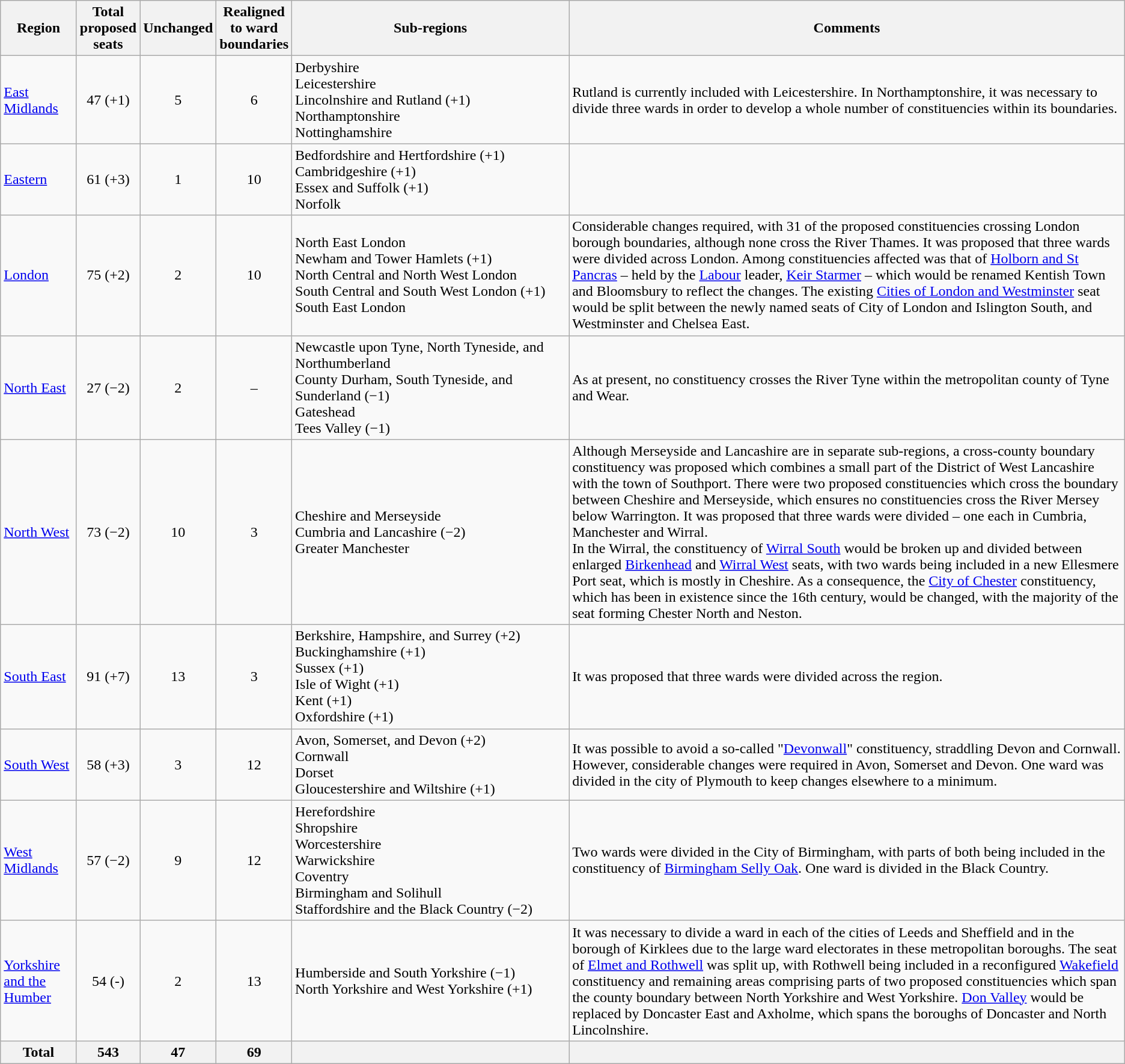<table class="wikitable sortable">
<tr>
<th>Region</th>
<th>Total<br>proposed<br>seats</th>
<th>Unchanged</th>
<th>Realigned<br>to ward<br>boundaries</th>
<th width=300px class=unsortable>Sub-regions</th>
<th class=unsortable>Comments</th>
</tr>
<tr>
<td><a href='#'>East Midlands</a></td>
<td align="center">47 (+1)</td>
<td align="center">5</td>
<td align="center">6</td>
<td>Derbyshire<br>Leicestershire<br>Lincolnshire and Rutland (+1)<br>Northamptonshire<br>Nottinghamshire</td>
<td>Rutland is currently included with Leicestershire. In Northamptonshire, it was necessary to divide three wards in order to develop a whole number of constituencies within its boundaries.</td>
</tr>
<tr>
<td><a href='#'>Eastern</a></td>
<td align="center">61 (+3)</td>
<td align="center">1</td>
<td align="center">10</td>
<td>Bedfordshire and Hertfordshire (+1)<br>Cambridgeshire (+1)<br>Essex and Suffolk (+1)<br>Norfolk</td>
<td></td>
</tr>
<tr>
<td><a href='#'>London</a></td>
<td align="center">75 (+2)</td>
<td align="center">2</td>
<td align="center">10</td>
<td>North East London<br>Newham and Tower Hamlets (+1)<br>North Central and North West London<br>South Central and South West London (+1)<br>South East London</td>
<td>Considerable changes required, with 31 of the proposed constituencies crossing London borough boundaries, although none cross the River Thames. It was proposed that three wards were divided across London. Among constituencies affected was that of <a href='#'>Holborn and St Pancras</a> – held by the <a href='#'>Labour</a> leader, <a href='#'>Keir Starmer</a> – which would be renamed Kentish Town and Bloomsbury to reflect the changes. The existing <a href='#'>Cities of London and Westminster</a> seat would be split between the newly named seats of City of London and Islington South, and Westminster and Chelsea East.</td>
</tr>
<tr>
<td><a href='#'>North East</a></td>
<td align="center">27 (−2)</td>
<td align="center">2</td>
<td align="center">–</td>
<td>Newcastle upon Tyne, North Tyneside, and Northumberland<br>County Durham, South Tyneside, and Sunderland (−1)<br>Gateshead<br>Tees Valley (−1)</td>
<td>As at present, no constituency crosses the River Tyne within the metropolitan county of Tyne and Wear.</td>
</tr>
<tr>
<td><a href='#'>North West</a></td>
<td align="center">73 (−2)</td>
<td align="center">10</td>
<td align="center">3</td>
<td>Cheshire and Merseyside<br>Cumbria and Lancashire (−2)<br>Greater Manchester</td>
<td>Although Merseyside and Lancashire are in separate sub-regions, a cross-county boundary constituency was proposed which combines a small part of the District of West Lancashire with the town of Southport. There were two proposed constituencies which cross the boundary between Cheshire and Merseyside, which ensures no constituencies cross the River Mersey below Warrington. It was proposed that three wards were divided – one each in Cumbria, Manchester and Wirral.<br>In the Wirral, the constituency of <a href='#'>Wirral South</a> would be broken up and divided between enlarged <a href='#'>Birkenhead</a> and <a href='#'>Wirral West</a> seats, with two wards being included in a new Ellesmere Port seat, which is mostly in Cheshire. As a consequence, the <a href='#'>City of Chester</a> constituency, which has been in existence since the 16th century, would be changed, with the majority of the seat forming Chester North and Neston.</td>
</tr>
<tr>
<td><a href='#'>South East</a></td>
<td align="center">91 (+7)</td>
<td align="center">13</td>
<td align="center">3</td>
<td>Berkshire, Hampshire, and Surrey (+2)<br>Buckinghamshire (+1)<br>Sussex (+1)<br>Isle of Wight (+1)<br>Kent (+1)<br>Oxfordshire (+1)</td>
<td>It was proposed that three wards were divided across the region.</td>
</tr>
<tr>
<td><a href='#'>South West</a></td>
<td align="center">58 (+3)</td>
<td align="center">3</td>
<td align="center">12</td>
<td>Avon, Somerset, and Devon (+2)<br>Cornwall<br>Dorset<br>Gloucestershire and Wiltshire (+1)</td>
<td>It was possible to avoid a so-called "<a href='#'>Devonwall</a>" constituency, straddling Devon and Cornwall. However, considerable changes were required in Avon, Somerset and Devon. One ward was divided in the city of Plymouth to keep changes elsewhere to a minimum.</td>
</tr>
<tr>
<td><a href='#'>West Midlands</a></td>
<td align="center">57 (−2)</td>
<td align="center">9</td>
<td align="center">12</td>
<td>Herefordshire<br>Shropshire<br>Worcestershire<br>Warwickshire<br>Coventry<br>Birmingham and Solihull<br>Staffordshire and the Black Country (−2)</td>
<td>Two wards were divided in the City of Birmingham, with parts of both being included in the constituency of <a href='#'>Birmingham Selly Oak</a>. One ward is divided in the Black Country.</td>
</tr>
<tr>
<td><a href='#'>Yorkshire and the Humber</a></td>
<td align="center">54 (-)</td>
<td align="center">2</td>
<td align="center">13</td>
<td>Humberside and South Yorkshire (−1)<br>North Yorkshire and West Yorkshire (+1)</td>
<td>It was necessary to divide a ward in each of the cities of Leeds and Sheffield and in the borough of Kirklees due to the large ward electorates in these metropolitan boroughs. The seat of <a href='#'>Elmet and Rothwell</a> was split up, with Rothwell being included in a reconfigured <a href='#'>Wakefield</a> constituency and remaining areas comprising parts of two proposed constituencies which span the county boundary between North Yorkshire and West Yorkshire. <a href='#'>Don Valley</a> would be replaced by Doncaster East and Axholme, which spans the boroughs of Doncaster and North Lincolnshire.</td>
</tr>
<tr>
<th>Total</th>
<th>543</th>
<th>47</th>
<th>69</th>
<th></th>
<th></th>
</tr>
</table>
